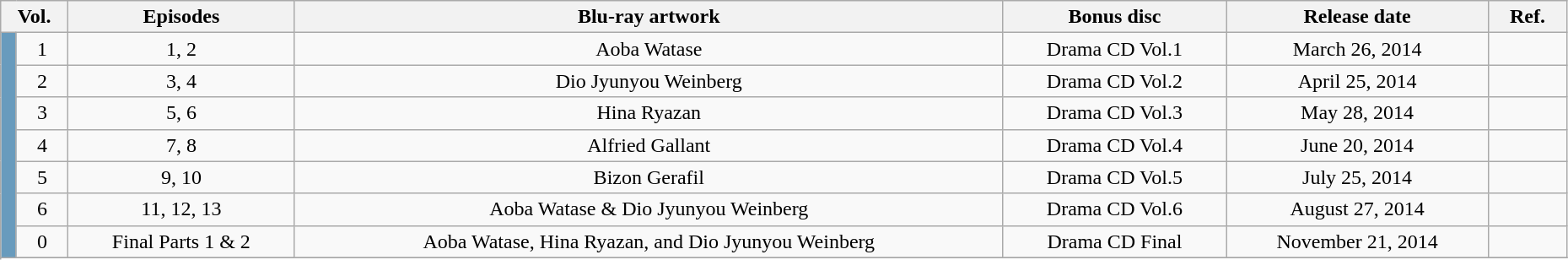<table class="wikitable" style="text-align: center; width: 98%;">
<tr>
<th colspan="2">Vol.</th>
<th>Episodes</th>
<th>Blu-ray artwork</th>
<th>Bonus disc</th>
<th>Release date</th>
<th width="5%">Ref.</th>
</tr>
<tr>
<td rowspan="10" width="1%" style="background: #689BBD"></td>
<td>1</td>
<td>1, 2</td>
<td>Aoba Watase</td>
<td>Drama CD Vol.1</td>
<td>March 26, 2014</td>
<td></td>
</tr>
<tr>
<td>2</td>
<td>3, 4</td>
<td>Dio Jyunyou Weinberg</td>
<td>Drama CD Vol.2</td>
<td>April 25, 2014</td>
<td></td>
</tr>
<tr>
<td>3</td>
<td>5, 6</td>
<td>Hina Ryazan</td>
<td>Drama CD Vol.3</td>
<td>May 28, 2014</td>
<td></td>
</tr>
<tr>
<td>4</td>
<td>7, 8</td>
<td>Alfried Gallant</td>
<td>Drama CD Vol.4</td>
<td>June 20, 2014</td>
<td></td>
</tr>
<tr>
<td>5</td>
<td>9, 10</td>
<td>Bizon Gerafil</td>
<td>Drama CD Vol.5</td>
<td>July 25, 2014</td>
<td></td>
</tr>
<tr>
<td>6</td>
<td>11, 12, 13</td>
<td>Aoba Watase & Dio Jyunyou Weinberg</td>
<td>Drama CD Vol.6</td>
<td>August 27, 2014</td>
<td></td>
</tr>
<tr>
<td>0</td>
<td>Final Parts 1 & 2</td>
<td>Aoba Watase, Hina Ryazan, and Dio Jyunyou Weinberg</td>
<td>Drama CD Final</td>
<td>November 21, 2014</td>
<td></td>
</tr>
<tr>
</tr>
</table>
